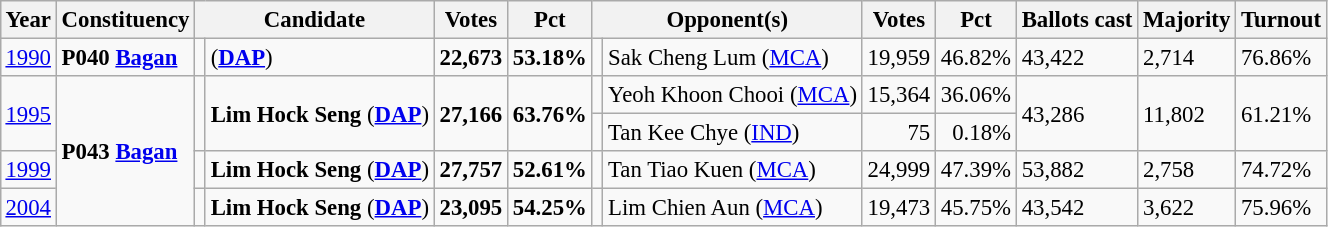<table class="wikitable" style="margin:0.5em ; font-size:95%">
<tr>
<th>Year</th>
<th>Constituency</th>
<th colspan=2>Candidate</th>
<th>Votes</th>
<th>Pct</th>
<th colspan=2>Opponent(s)</th>
<th>Votes</th>
<th>Pct</th>
<th>Ballots cast</th>
<th>Majority</th>
<th>Turnout</th>
</tr>
<tr>
<td><a href='#'>1990</a></td>
<td><strong>P040 <a href='#'>Bagan</a></strong></td>
<td></td>
<td> (<a href='#'><strong>DAP</strong></a>)</td>
<td align=right><strong>22,673</strong></td>
<td><strong>53.18%</strong></td>
<td></td>
<td>Sak Cheng Lum (<a href='#'>MCA</a>)</td>
<td align=right>19,959</td>
<td>46.82%</td>
<td>43,422</td>
<td>2,714</td>
<td>76.86%</td>
</tr>
<tr>
<td rowspan=2><a href='#'>1995</a></td>
<td rowspan=5><strong>P043 <a href='#'>Bagan</a></strong></td>
<td rowspan=2 ></td>
<td rowspan=2><strong>Lim Hock Seng</strong> (<a href='#'><strong>DAP</strong></a>)</td>
<td rowspan=2 align=righT><strong>27,166</strong></td>
<td rowspan=2><strong>63.76%</strong></td>
<td></td>
<td>Yeoh Khoon Chooi (<a href='#'>MCA</a>)</td>
<td align=right>15,364</td>
<td>36.06%</td>
<td rowspan=2>43,286</td>
<td rowspan=2>11,802</td>
<td rowspan=2>61.21%</td>
</tr>
<tr>
<td></td>
<td>Tan Kee Chye (<a href='#'>IND</a>)</td>
<td align=right>75</td>
<td align=right>0.18%</td>
</tr>
<tr>
<td><a href='#'>1999</a></td>
<td></td>
<td><strong>Lim Hock Seng</strong> (<a href='#'><strong>DAP</strong></a>)</td>
<td align=right><strong>27,757</strong></td>
<td><strong>52.61%</strong></td>
<td></td>
<td>Tan Tiao Kuen (<a href='#'>MCA</a>)</td>
<td align=right>24,999</td>
<td>47.39%</td>
<td>53,882</td>
<td>2,758</td>
<td>74.72%</td>
</tr>
<tr>
<td><a href='#'>2004</a></td>
<td></td>
<td><strong>Lim Hock Seng</strong> (<a href='#'><strong>DAP</strong></a>)</td>
<td align=right><strong>23,095</strong></td>
<td><strong>54.25%</strong></td>
<td></td>
<td>Lim Chien Aun (<a href='#'>MCA</a>)</td>
<td align=right>19,473</td>
<td>45.75%</td>
<td>43,542</td>
<td>3,622</td>
<td>75.96%</td>
</tr>
</table>
